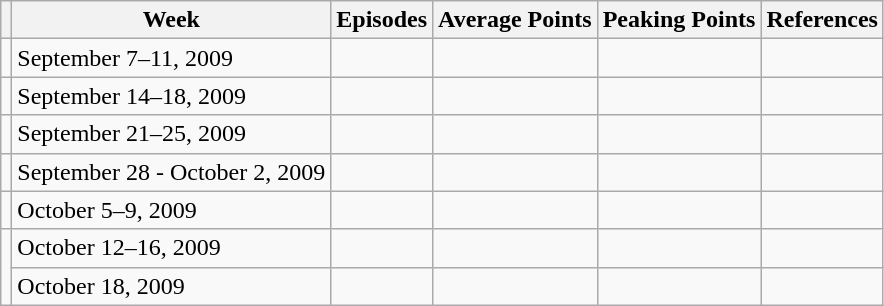<table class="wikitable">
<tr>
<th></th>
<th>Week</th>
<th>Episodes</th>
<th>Average Points</th>
<th>Peaking Points</th>
<th>References</th>
</tr>
<tr>
<td></td>
<td>September 7–11, 2009</td>
<td></td>
<td></td>
<td></td>
<td></td>
</tr>
<tr>
<td></td>
<td>September 14–18, 2009</td>
<td></td>
<td></td>
<td></td>
<td></td>
</tr>
<tr>
<td></td>
<td>September 21–25, 2009</td>
<td></td>
<td></td>
<td></td>
<td></td>
</tr>
<tr>
<td></td>
<td>September 28 - October 2, 2009</td>
<td></td>
<td></td>
<td></td>
<td></td>
</tr>
<tr>
<td></td>
<td>October 5–9, 2009</td>
<td></td>
<td></td>
<td></td>
<td></td>
</tr>
<tr>
<td rowspan="2"></td>
<td>October 12–16, 2009</td>
<td></td>
<td></td>
<td></td>
<td></td>
</tr>
<tr>
<td>October 18, 2009</td>
<td></td>
<td></td>
<td></td>
<td></td>
</tr>
</table>
